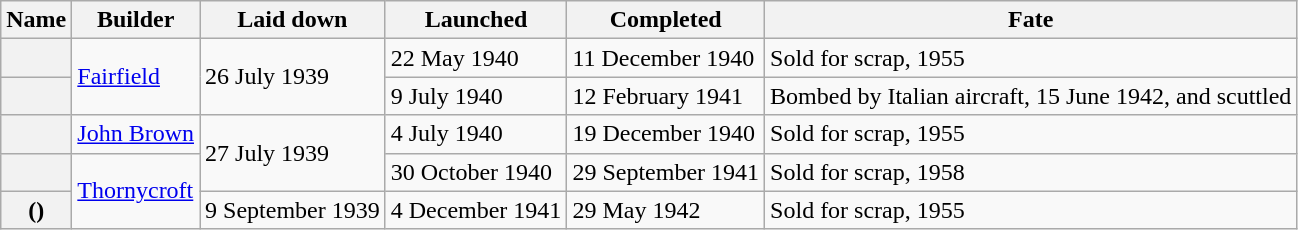<table class="wikitable plainrowheaders">
<tr>
<th scope="col">Name</th>
<th scope="col">Builder</th>
<th scope="col">Laid down</th>
<th scope="col">Launched</th>
<th scope="col">Completed</th>
<th scope="col">Fate</th>
</tr>
<tr>
<th scope="row"> </th>
<td rowspan="2"><a href='#'>Fairfield</a></td>
<td rowspan="2">26 July 1939</td>
<td>22 May 1940</td>
<td>11 December 1940</td>
<td>Sold for scrap, 1955</td>
</tr>
<tr>
<th scope="row"></th>
<td>9 July 1940</td>
<td>12 February 1941</td>
<td>Bombed by Italian aircraft, 15 June 1942, and scuttled</td>
</tr>
<tr>
<th scope="row"></th>
<td><a href='#'>John Brown</a></td>
<td rowspan="2">27 July 1939</td>
<td>4 July 1940</td>
<td>19 December 1940</td>
<td>Sold for scrap, 1955</td>
</tr>
<tr>
<th scope="row"></th>
<td rowspan="2"><a href='#'>Thornycroft</a></td>
<td>30 October 1940</td>
<td>29 September 1941</td>
<td>Sold for scrap, 1958</td>
</tr>
<tr>
<th scope="row"> ()</th>
<td>9 September 1939</td>
<td>4 December 1941</td>
<td>29 May 1942</td>
<td>Sold for scrap, 1955</td>
</tr>
</table>
